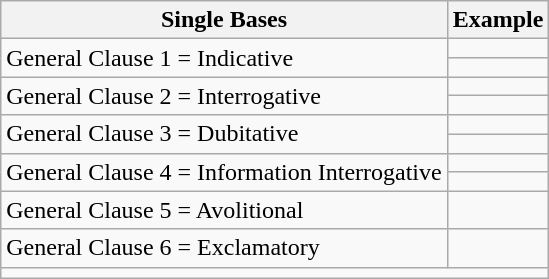<table class="wikitable">
<tr>
<th>Single Bases</th>
<th>Example</th>
</tr>
<tr>
<td rowspan="2">General Clause 1 = Indicative</td>
<td></td>
</tr>
<tr>
<td></td>
</tr>
<tr>
<td rowspan="2">General Clause 2 = Interrogative</td>
<td></td>
</tr>
<tr>
<td></td>
</tr>
<tr>
<td rowspan="2">General Clause 3 = Dubitative</td>
<td></td>
</tr>
<tr>
<td></td>
</tr>
<tr>
<td rowspan="2">General Clause 4 = Information Interrogative</td>
<td></td>
</tr>
<tr>
<td></td>
</tr>
<tr>
<td>General Clause 5 = Avolitional</td>
<td><br></td>
</tr>
<tr>
<td>General Clause 6 = Exclamatory</td>
<td><br></td>
</tr>
<tr>
<td colspan="2"></td>
</tr>
</table>
